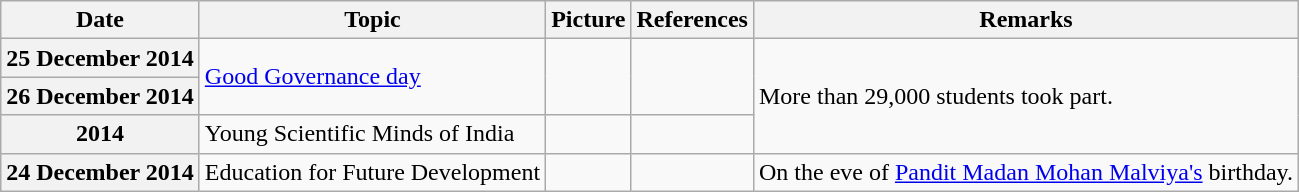<table class="wikitable">
<tr>
<th>Date</th>
<th>Topic</th>
<th>Picture</th>
<th>References</th>
<th>Remarks</th>
</tr>
<tr>
<th>25 December 2014</th>
<td rowspan="2"><a href='#'>Good Governance day</a></td>
<td rowspan="2"></td>
<td rowspan="2"></td>
<td rowspan="3">More than 29,000 students took part.</td>
</tr>
<tr>
<th>26 December 2014</th>
</tr>
<tr>
<th>2014</th>
<td>Young Scientific Minds of India</td>
<td></td>
<td></td>
</tr>
<tr>
<th>24 December 2014</th>
<td>Education for Future Development</td>
<td></td>
<td></td>
<td>On the eve of <a href='#'>Pandit Madan Mohan Malviya's</a> birthday.</td>
</tr>
</table>
